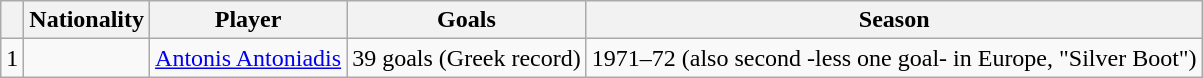<table class="wikitable" style="text-align:center;margin-left:1em">
<tr>
<th></th>
<th>Nationality</th>
<th>Player</th>
<th>Goals</th>
<th>Season</th>
</tr>
<tr>
<td>1</td>
<td></td>
<td><a href='#'>Antonis Antoniadis</a></td>
<td align="center" 1>39 goals (Greek record)</td>
<td>1971–72 (also second -less one goal- in Europe, "Silver Boot")</td>
</tr>
</table>
